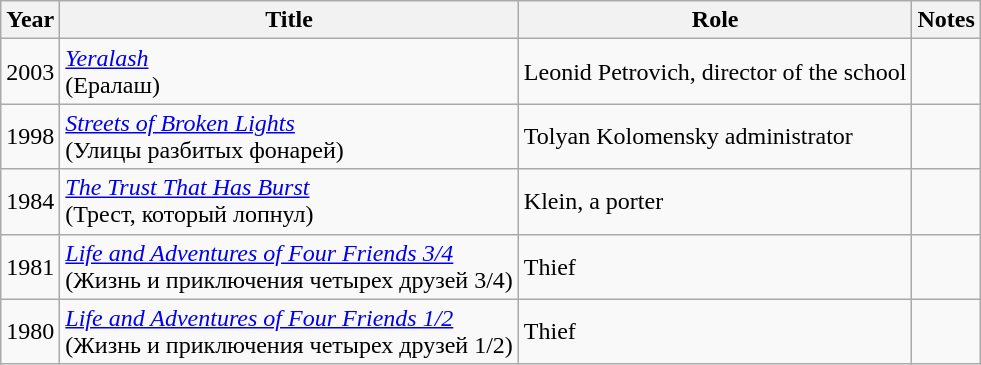<table class="wikitable sortable">
<tr>
<th>Year</th>
<th>Title</th>
<th>Role</th>
<th class="unsortable">Notes</th>
</tr>
<tr>
<td>2003</td>
<td><em><a href='#'>Yeralash</a></em><br>(Ералаш)</td>
<td>Leonid Petrovich, director of the school</td>
<td></td>
</tr>
<tr>
<td>1998</td>
<td><em><a href='#'>Streets of Broken Lights</a></em><br>(Улицы разбитых фонарей)</td>
<td>Tolyan Kolomensky administrator</td>
<td></td>
</tr>
<tr>
<td>1984</td>
<td><em><a href='#'>The Trust That Has Burst</a></em><br>(Трест, который лопнул)</td>
<td>Klein, a porter</td>
<td></td>
</tr>
<tr>
<td>1981</td>
<td><em><a href='#'>Life and Adventures of Four Friends 3/4</a></em><br>(Жизнь и приключения четырех друзей 3/4)</td>
<td>Thief</td>
<td></td>
</tr>
<tr>
<td>1980</td>
<td><em><a href='#'>Life and Adventures of Four Friends 1/2</a></em><br>(Жизнь и приключения четырех друзей 1/2)</td>
<td>Thief</td>
<td></td>
</tr>
</table>
